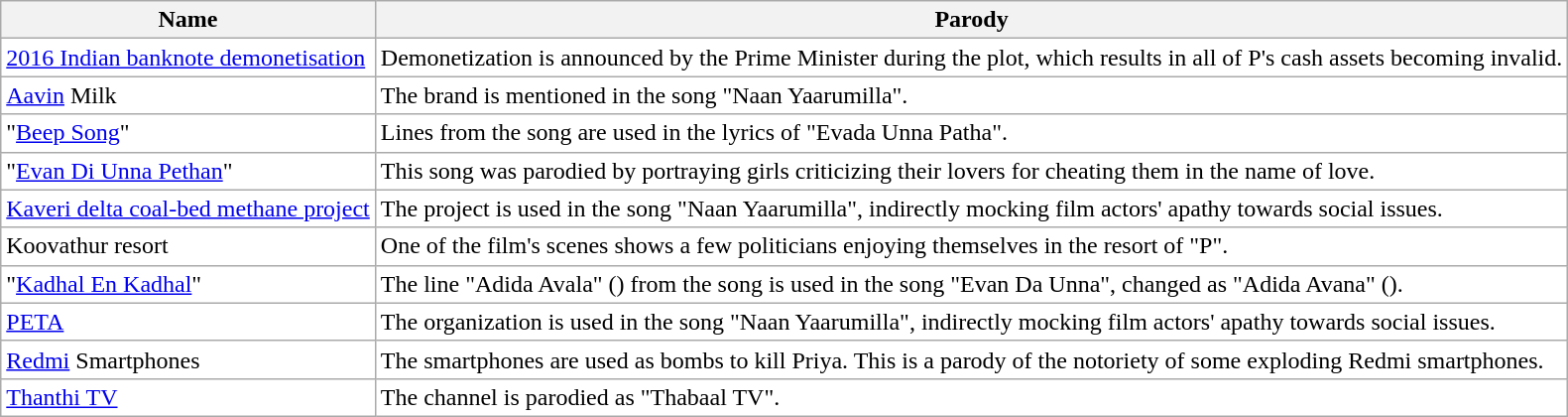<table class="wikitable" style="background:#ffffff;">
<tr>
<th>Name</th>
<th>Parody</th>
</tr>
<tr>
<td><a href='#'>2016 Indian banknote demonetisation</a></td>
<td>Demonetization is announced by the Prime Minister during the plot, which results in all of P's cash assets becoming invalid.</td>
</tr>
<tr>
<td><a href='#'>Aavin</a> Milk</td>
<td>The brand is mentioned in the song "Naan Yaarumilla".</td>
</tr>
<tr>
<td>"<a href='#'>Beep Song</a>"</td>
<td>Lines from the song are used in the lyrics of "Evada Unna Patha".</td>
</tr>
<tr>
<td>"<a href='#'>Evan Di Unna Pethan</a>"</td>
<td>This song was parodied by portraying girls criticizing their lovers for cheating them in the name of love.</td>
</tr>
<tr>
<td><a href='#'>Kaveri delta coal-bed methane project</a></td>
<td>The project is used in the song "Naan Yaarumilla", indirectly mocking film actors' apathy towards social issues.</td>
</tr>
<tr>
<td>Koovathur resort</td>
<td>One of the film's scenes shows a few politicians enjoying themselves in the resort of "P".</td>
</tr>
<tr>
<td>"<a href='#'>Kadhal En Kadhal</a>"</td>
<td>The line "Adida Avala" () from the song is used in the song "Evan Da Unna", changed as "Adida Avana"  ().</td>
</tr>
<tr>
<td><a href='#'>PETA</a></td>
<td>The organization is used in the song "Naan Yaarumilla", indirectly mocking film actors' apathy towards social issues.</td>
</tr>
<tr>
<td><a href='#'>Redmi</a> Smartphones</td>
<td>The smartphones are used as bombs to kill Priya. This is a parody of the notoriety of some exploding Redmi smartphones.</td>
</tr>
<tr>
<td><a href='#'>Thanthi TV</a></td>
<td>The channel is parodied as "Thabaal TV".</td>
</tr>
</table>
